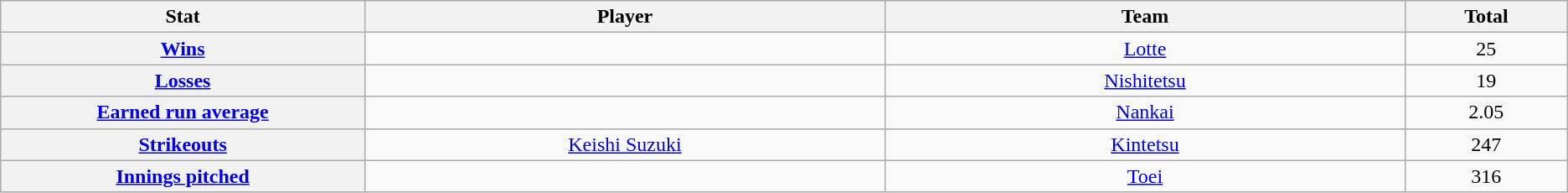<table class="wikitable" style="text-align:center;">
<tr>
<th scope="col" width="7%">Stat</th>
<th scope="col" width="10%">Player</th>
<th scope="col" width="10%">Team</th>
<th scope="col" width="3%">Total</th>
</tr>
<tr>
<th scope="row" style="text-align:center;"><a href='#'>Wins</a></th>
<td></td>
<td><a href='#'>Lotte</a></td>
<td>25</td>
</tr>
<tr>
<th scope="row" style="text-align:center;"><a href='#'>Losses</a></th>
<td></td>
<td><a href='#'>Nishitetsu</a></td>
<td>19</td>
</tr>
<tr>
<th scope="row" style="text-align:center;"><a href='#'>Earned run average</a></th>
<td></td>
<td><a href='#'>Nankai</a></td>
<td>2.05</td>
</tr>
<tr>
<th scope="row" style="text-align:center;"><a href='#'>Strikeouts</a></th>
<td><a href='#'>Keishi Suzuki</a></td>
<td><a href='#'>Kintetsu</a></td>
<td>247</td>
</tr>
<tr>
<th scope="row" style="text-align:center;"><a href='#'>Innings pitched</a></th>
<td></td>
<td><a href='#'>Toei</a></td>
<td>316</td>
</tr>
</table>
